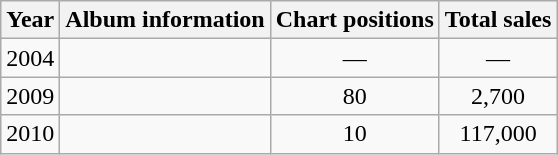<table class="wikitable">
<tr>
<th>Year</th>
<th>Album information</th>
<th>Chart positions<br></th>
<th>Total sales<br></th>
</tr>
<tr>
<td align="center">2004</td>
<td><br></td>
<td align="center">—</td>
<td align="center">—</td>
</tr>
<tr>
<td align="center">2009</td>
<td><br></td>
<td align="center">80</td>
<td align="center">2,700</td>
</tr>
<tr>
<td align="center">2010</td>
<td><br></td>
<td align="center">10</td>
<td align="center">117,000</td>
</tr>
</table>
